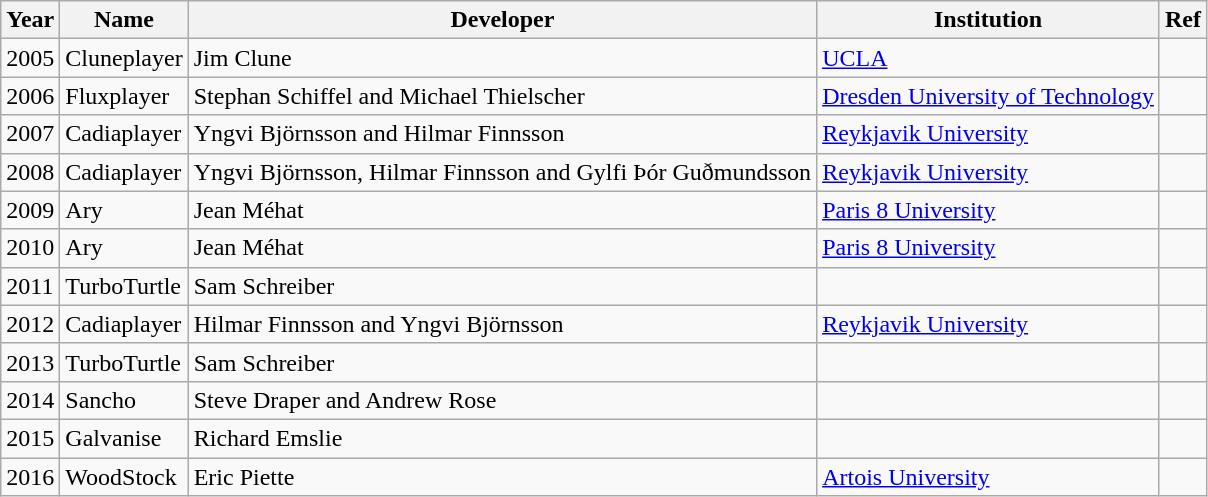<table class="wikitable sortable">
<tr>
<th>Year</th>
<th>Name</th>
<th>Developer</th>
<th>Institution</th>
<th>Ref</th>
</tr>
<tr>
<td>2005</td>
<td>Cluneplayer</td>
<td>Jim Clune</td>
<td><a href='#'>UCLA</a></td>
</tr>
<tr>
<td>2006</td>
<td>Fluxplayer</td>
<td>Stephan Schiffel and Michael Thielscher</td>
<td><a href='#'>Dresden University of Technology</a></td>
<td></td>
</tr>
<tr>
<td>2007</td>
<td>Cadiaplayer</td>
<td>Yngvi Björnsson and Hilmar Finnsson</td>
<td><a href='#'>Reykjavik University</a></td>
<td></td>
</tr>
<tr>
<td>2008</td>
<td>Cadiaplayer</td>
<td>Yngvi Björnsson, Hilmar Finnsson and Gylfi Þór Guðmundsson</td>
<td><a href='#'>Reykjavik University</a></td>
<td></td>
</tr>
<tr>
<td>2009</td>
<td>Ary</td>
<td>Jean Méhat</td>
<td><a href='#'>Paris 8 University</a></td>
<td></td>
</tr>
<tr>
<td>2010</td>
<td>Ary</td>
<td>Jean Méhat</td>
<td><a href='#'>Paris 8 University</a></td>
<td></td>
</tr>
<tr>
<td>2011</td>
<td>TurboTurtle</td>
<td>Sam Schreiber</td>
<td></td>
<td></td>
</tr>
<tr>
<td>2012</td>
<td>Cadiaplayer</td>
<td>Hilmar Finnsson and Yngvi Björnsson</td>
<td><a href='#'>Reykjavik University</a></td>
<td></td>
</tr>
<tr>
<td>2013</td>
<td>TurboTurtle</td>
<td>Sam Schreiber</td>
<td></td>
<td></td>
</tr>
<tr>
<td>2014</td>
<td>Sancho</td>
<td>Steve Draper and Andrew Rose</td>
<td></td>
<td></td>
</tr>
<tr>
<td>2015</td>
<td>Galvanise</td>
<td>Richard Emslie</td>
<td></td>
<td></td>
</tr>
<tr>
<td>2016</td>
<td>WoodStock</td>
<td>Eric Piette</td>
<td><a href='#'>Artois University</a></td>
<td></td>
</tr>
</table>
